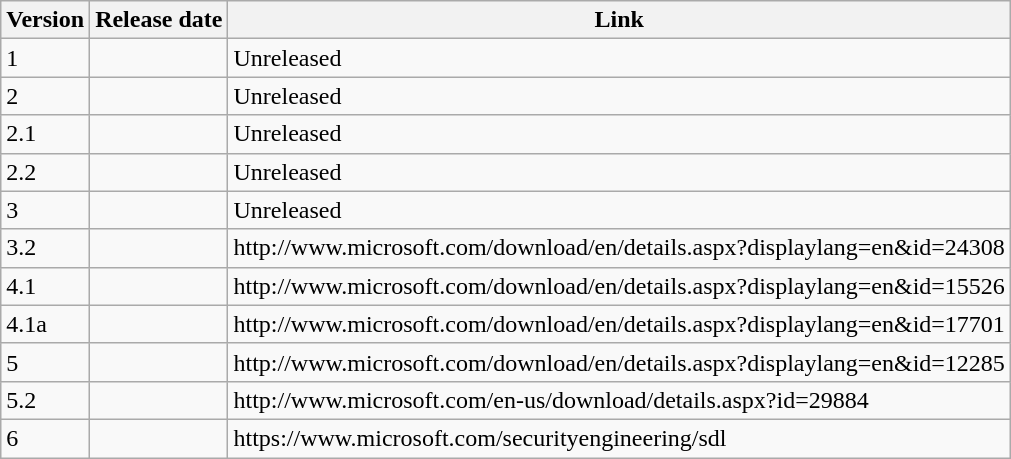<table class="wikitable">
<tr>
<th>Version</th>
<th>Release date</th>
<th>Link</th>
</tr>
<tr>
<td>1</td>
<td></td>
<td>Unreleased</td>
</tr>
<tr>
<td>2</td>
<td></td>
<td>Unreleased</td>
</tr>
<tr>
<td>2.1</td>
<td></td>
<td>Unreleased</td>
</tr>
<tr>
<td>2.2</td>
<td></td>
<td>Unreleased</td>
</tr>
<tr>
<td>3</td>
<td></td>
<td>Unreleased</td>
</tr>
<tr>
<td>3.2</td>
<td></td>
<td>http://www.microsoft.com/download/en/details.aspx?displaylang=en&id=24308</td>
</tr>
<tr>
<td>4.1</td>
<td></td>
<td>http://www.microsoft.com/download/en/details.aspx?displaylang=en&id=15526</td>
</tr>
<tr>
<td>4.1a</td>
<td></td>
<td>http://www.microsoft.com/download/en/details.aspx?displaylang=en&id=17701</td>
</tr>
<tr>
<td>5</td>
<td></td>
<td>http://www.microsoft.com/download/en/details.aspx?displaylang=en&id=12285</td>
</tr>
<tr>
<td>5.2</td>
<td></td>
<td>http://www.microsoft.com/en-us/download/details.aspx?id=29884</td>
</tr>
<tr>
<td>6</td>
<td></td>
<td>https://www.microsoft.com/securityengineering/sdl</td>
</tr>
</table>
